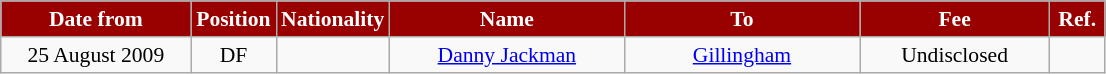<table class="wikitable"  style="text-align:center; font-size:90%; ">
<tr>
<th style="background:#990000; color:white; width:120px;">Date from</th>
<th style="background:#990000; color:white; width:50px;">Position</th>
<th style="background:#990000; color:white; width:50px;">Nationality</th>
<th style="background:#990000; color:white; width:150px;">Name</th>
<th style="background:#990000; color:white; width:150px;">To</th>
<th style="background:#990000; color:white; width:120px;">Fee</th>
<th style="background:#990000; color:white; width:30px;">Ref.</th>
</tr>
<tr>
<td>25 August 2009</td>
<td>DF</td>
<td></td>
<td><a href='#'>Danny Jackman</a></td>
<td><a href='#'>Gillingham</a></td>
<td>Undisclosed</td>
<td align="center"></td>
</tr>
</table>
